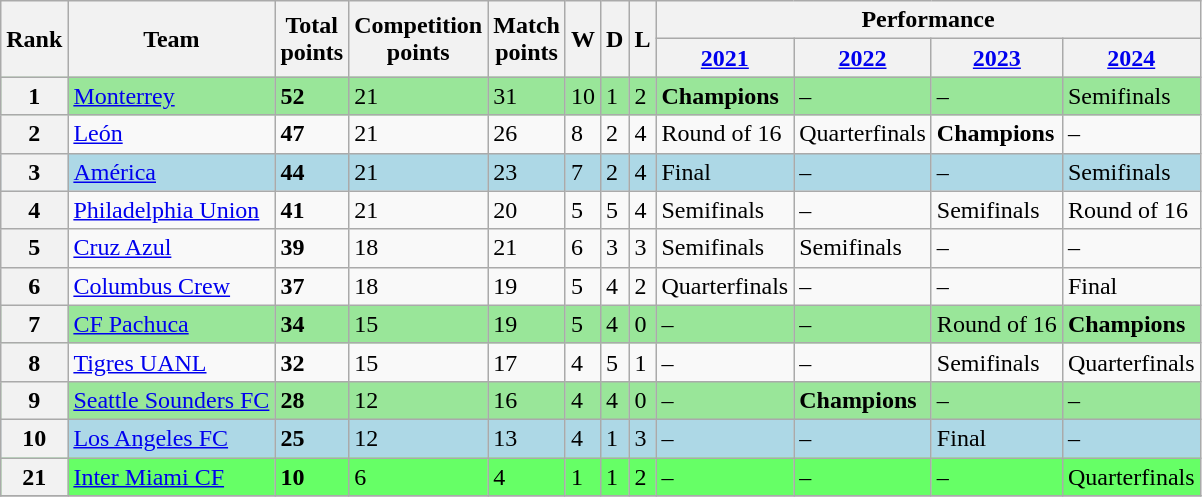<table class="wikitable style="text-align:center;">
<tr>
<th rowspan="2">Rank</th>
<th rowspan="2">Team</th>
<th rowspan="2">Total<br>points</th>
<th rowspan="2">Competition<br>points</th>
<th rowspan="2">Match<br>points</th>
<th rowspan="2">W</th>
<th rowspan="2">D</th>
<th rowspan="2">L</th>
<th colspan="4">Performance</th>
</tr>
<tr>
<th><a href='#'>2021</a></th>
<th><a href='#'>2022</a></th>
<th><a href='#'>2023</a></th>
<th><a href='#'>2024</a></th>
</tr>
<tr style="background:#99e699;">
<th>1</th>
<td style="text-align:left;"> <a href='#'>Monterrey</a></td>
<td><strong>52</strong></td>
<td>21</td>
<td>31</td>
<td>10</td>
<td>1</td>
<td>2</td>
<td><strong>Champions</strong></td>
<td>–</td>
<td>–</td>
<td>Semifinals</td>
</tr>
<tr>
<th>2</th>
<td style="text-align:left;"> <a href='#'>León</a></td>
<td><strong>47</strong></td>
<td>21</td>
<td>26</td>
<td>8</td>
<td>2</td>
<td>4</td>
<td>Round of 16</td>
<td>Quarterfinals</td>
<td><strong>Champions</strong></td>
<td>–</td>
</tr>
<tr style="background:#ADD8E6;">
<th>3</th>
<td style="text-align:left;"> <a href='#'>América</a></td>
<td><strong>44</strong></td>
<td>21</td>
<td>23</td>
<td>7</td>
<td>2</td>
<td>4</td>
<td>Final</td>
<td>–</td>
<td>–</td>
<td>Semifinals</td>
</tr>
<tr>
<th>4</th>
<td style="text-align:left;"> <a href='#'>Philadelphia Union</a></td>
<td><strong>41</strong></td>
<td>21</td>
<td>20</td>
<td>5</td>
<td>5</td>
<td>4</td>
<td>Semifinals</td>
<td>–</td>
<td>Semifinals</td>
<td>Round of 16</td>
</tr>
<tr>
<th>5</th>
<td style="text-align:left;"> <a href='#'>Cruz Azul</a></td>
<td><strong>39</strong></td>
<td>18</td>
<td>21</td>
<td>6</td>
<td>3</td>
<td>3</td>
<td>Semifinals</td>
<td>Semifinals</td>
<td>–</td>
<td>–</td>
</tr>
<tr>
<th>6</th>
<td style="text-align:left;"> <a href='#'>Columbus Crew</a></td>
<td><strong>37</strong></td>
<td>18</td>
<td>19</td>
<td>5</td>
<td>4</td>
<td>2</td>
<td>Quarterfinals</td>
<td>–</td>
<td>–</td>
<td>Final</td>
</tr>
<tr style="background:#99e699;">
<th>7</th>
<td style="text-align:left;"> <a href='#'>CF Pachuca</a></td>
<td><strong>34</strong></td>
<td>15</td>
<td>19</td>
<td>5</td>
<td>4</td>
<td>0</td>
<td>–</td>
<td>–</td>
<td>Round of 16</td>
<td><strong>Champions</strong></td>
</tr>
<tr>
<th>8</th>
<td style="text-align:left;"> <a href='#'>Tigres UANL</a></td>
<td><strong>32</strong></td>
<td>15</td>
<td>17</td>
<td>4</td>
<td>5</td>
<td>1</td>
<td>–</td>
<td>–</td>
<td>Semifinals</td>
<td>Quarterfinals</td>
</tr>
<tr style="background:#99e699;">
<th>9</th>
<td style="text-align:left;"> <a href='#'>Seattle Sounders FC</a></td>
<td><strong>28</strong></td>
<td>12</td>
<td>16</td>
<td>4</td>
<td>4</td>
<td>0</td>
<td>–</td>
<td><strong>Champions</strong></td>
<td>–</td>
<td>–</td>
</tr>
<tr style="background:#ADD8E6;">
<th>10</th>
<td style="text-align:left;"> <a href='#'>Los Angeles FC</a></td>
<td><strong>25</strong></td>
<td>12</td>
<td>13</td>
<td>4</td>
<td>1</td>
<td>3</td>
<td>–</td>
<td>–</td>
<td>Final</td>
<td>–</td>
</tr>
<tr style="background:#66FF66;">
<th>21</th>
<td style="text-align:left;"> <a href='#'>Inter Miami CF</a></td>
<td><strong>10</strong></td>
<td>6</td>
<td>4</td>
<td>1</td>
<td>1</td>
<td>2</td>
<td>–</td>
<td>–</td>
<td>–</td>
<td>Quarterfinals</td>
</tr>
<tr>
</tr>
</table>
